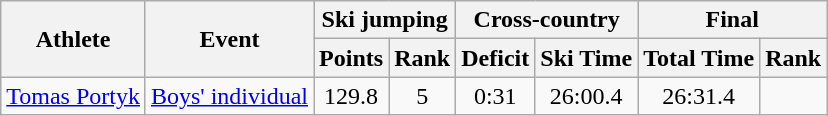<table class="wikitable">
<tr>
<th rowspan="2">Athlete</th>
<th rowspan="2">Event</th>
<th colspan="2">Ski jumping</th>
<th colspan="2">Cross-country</th>
<th colspan="2">Final</th>
</tr>
<tr>
<th>Points</th>
<th>Rank</th>
<th>Deficit</th>
<th>Ski Time</th>
<th>Total Time</th>
<th>Rank</th>
</tr>
<tr>
<td><a href='#'>Tomas Portyk</a></td>
<td><a href='#'>Boys' individual</a></td>
<td align="center">129.8</td>
<td align="center">5</td>
<td align="center">0:31</td>
<td align="center">26:00.4</td>
<td align="center">26:31.4</td>
<td align="center"></td>
</tr>
</table>
